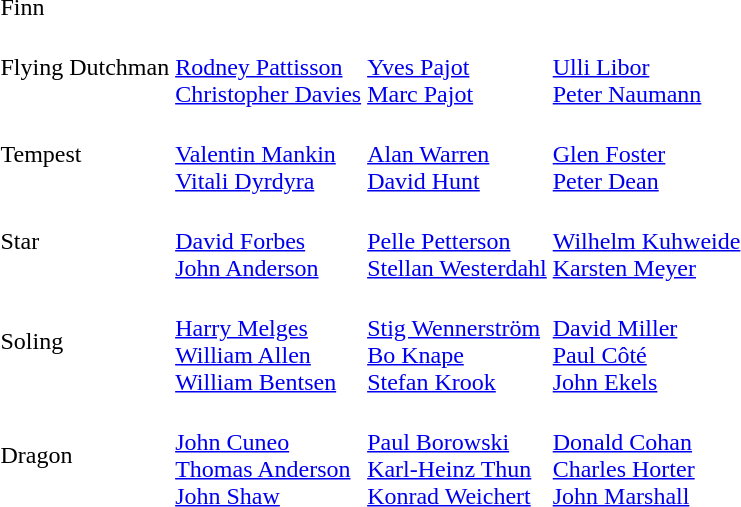<table>
<tr>
<td>Finn<br></td>
<td></td>
<td></td>
<td></td>
</tr>
<tr>
<td>Flying Dutchman<br></td>
<td><br><a href='#'>Rodney Pattisson</a><br><a href='#'>Christopher Davies</a></td>
<td><br><a href='#'>Yves Pajot</a><br><a href='#'>Marc Pajot</a></td>
<td><br><a href='#'>Ulli Libor</a><br><a href='#'>Peter Naumann</a></td>
</tr>
<tr>
<td>Tempest<br></td>
<td><br><a href='#'>Valentin Mankin</a><br><a href='#'>Vitali Dyrdyra</a></td>
<td><br><a href='#'>Alan Warren</a><br><a href='#'>David Hunt</a></td>
<td><br><a href='#'>Glen Foster</a><br><a href='#'>Peter Dean</a></td>
</tr>
<tr>
<td>Star<br></td>
<td><br><a href='#'>David Forbes</a><br><a href='#'>John Anderson</a></td>
<td><br><a href='#'>Pelle Petterson</a><br><a href='#'>Stellan Westerdahl</a></td>
<td><br><a href='#'>Wilhelm Kuhweide</a><br><a href='#'>Karsten Meyer</a></td>
</tr>
<tr>
<td>Soling<br></td>
<td><br><a href='#'>Harry Melges</a><br><a href='#'>William Allen</a><br><a href='#'>William Bentsen</a></td>
<td><br><a href='#'>Stig Wennerström</a><br><a href='#'>Bo Knape</a><br><a href='#'>Stefan Krook</a></td>
<td><br><a href='#'>David Miller</a><br><a href='#'>Paul Côté</a><br><a href='#'>John Ekels</a></td>
</tr>
<tr>
<td>Dragon<br></td>
<td><br><a href='#'>John Cuneo</a><br><a href='#'>Thomas Anderson</a><br><a href='#'>John Shaw</a></td>
<td><br><a href='#'>Paul Borowski</a><br><a href='#'>Karl-Heinz Thun</a><br><a href='#'>Konrad Weichert</a></td>
<td><br><a href='#'>Donald Cohan</a><br><a href='#'>Charles Horter</a><br><a href='#'>John Marshall</a></td>
</tr>
</table>
